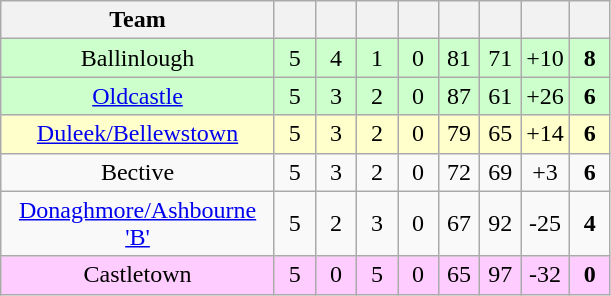<table class="wikitable" style="text-align:center">
<tr>
<th style="width:175px;">Team</th>
<th width="20"></th>
<th width="20"></th>
<th width="20"></th>
<th width="20"></th>
<th width="20"></th>
<th width="20"></th>
<th width="20"></th>
<th width="20"></th>
</tr>
<tr style="background:#cfc;">
<td>Ballinlough</td>
<td>5</td>
<td>4</td>
<td>1</td>
<td>0</td>
<td>81</td>
<td>71</td>
<td>+10</td>
<td><strong>8</strong></td>
</tr>
<tr style="background:#cfc;">
<td><a href='#'>Oldcastle</a></td>
<td>5</td>
<td>3</td>
<td>2</td>
<td>0</td>
<td>87</td>
<td>61</td>
<td>+26</td>
<td><strong>6</strong></td>
</tr>
<tr style="background:#ffffcc;">
<td><a href='#'>Duleek/Bellewstown</a></td>
<td>5</td>
<td>3</td>
<td>2</td>
<td>0</td>
<td>79</td>
<td>65</td>
<td>+14</td>
<td><strong>6</strong></td>
</tr>
<tr>
<td>Bective</td>
<td>5</td>
<td>3</td>
<td>2</td>
<td>0</td>
<td>72</td>
<td>69</td>
<td>+3</td>
<td><strong>6</strong></td>
</tr>
<tr>
<td><a href='#'>Donaghmore/Ashbourne 'B'</a></td>
<td>5</td>
<td>2</td>
<td>3</td>
<td>0</td>
<td>67</td>
<td>92</td>
<td>-25</td>
<td><strong>4</strong></td>
</tr>
<tr style="background:#fcf;">
<td>Castletown</td>
<td>5</td>
<td>0</td>
<td>5</td>
<td>0</td>
<td>65</td>
<td>97</td>
<td>-32</td>
<td><strong>0</strong></td>
</tr>
</table>
